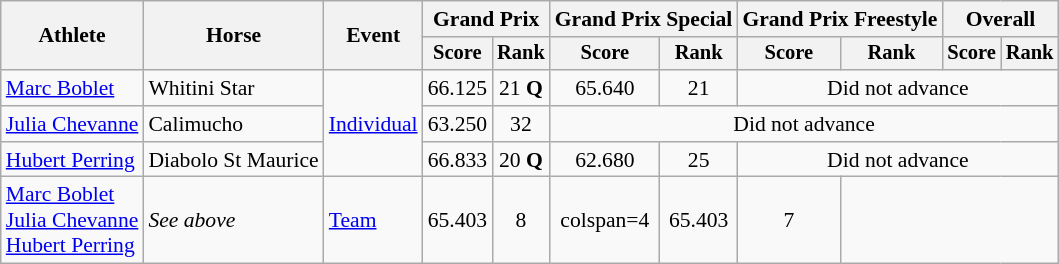<table class=wikitable style="font-size:90%">
<tr>
<th rowspan="2">Athlete</th>
<th rowspan="2">Horse</th>
<th rowspan="2">Event</th>
<th colspan="2">Grand Prix</th>
<th colspan="2">Grand Prix Special</th>
<th colspan="2">Grand Prix Freestyle</th>
<th colspan="2">Overall</th>
</tr>
<tr style="font-size:95%">
<th>Score</th>
<th>Rank</th>
<th>Score</th>
<th>Rank</th>
<th>Score</th>
<th>Rank</th>
<th>Score</th>
<th>Rank</th>
</tr>
<tr align=center>
<td align=left><a href='#'>Marc Boblet</a></td>
<td align=left>Whitini Star</td>
<td align=left rowspan=3><a href='#'>Individual</a></td>
<td>66.125</td>
<td>21 <strong>Q</strong></td>
<td>65.640</td>
<td>21</td>
<td colspan=4>Did not advance</td>
</tr>
<tr align=center>
<td align=left><a href='#'>Julia Chevanne</a></td>
<td align=left>Calimucho</td>
<td>63.250</td>
<td>32</td>
<td colspan=6>Did not advance</td>
</tr>
<tr align=center>
<td align=left><a href='#'>Hubert Perring</a></td>
<td align=left>Diabolo St Maurice</td>
<td>66.833</td>
<td>20 <strong>Q</strong></td>
<td>62.680</td>
<td>25</td>
<td colspan=4>Did not advance</td>
</tr>
<tr align=center>
<td align=left><a href='#'>Marc Boblet</a><br><a href='#'>Julia Chevanne</a><br><a href='#'>Hubert Perring</a></td>
<td align=left><em>See above</em></td>
<td align=left><a href='#'>Team</a></td>
<td>65.403</td>
<td>8</td>
<td>colspan=4 </td>
<td>65.403</td>
<td>7</td>
</tr>
</table>
